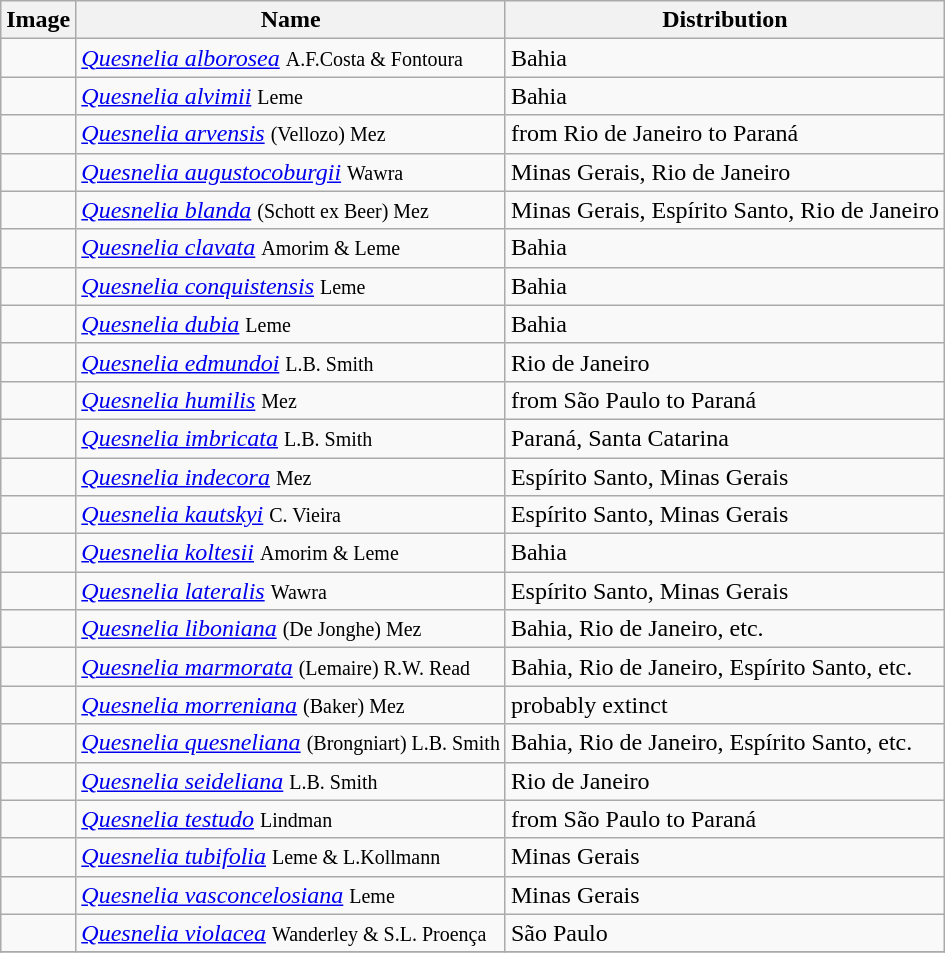<table class="wikitable sortable">
<tr>
<th>Image</th>
<th>Name</th>
<th>Distribution</th>
</tr>
<tr>
<td></td>
<td><em><a href='#'>Quesnelia alborosea</a></em> <small>A.F.Costa & Fontoura</small></td>
<td>Bahia</td>
</tr>
<tr>
<td></td>
<td><em><a href='#'>Quesnelia alvimii</a></em> <small>Leme</small></td>
<td>Bahia</td>
</tr>
<tr>
<td></td>
<td><em><a href='#'>Quesnelia arvensis</a></em> <small>(Vellozo) Mez</small></td>
<td>from Rio de Janeiro to Paraná</td>
</tr>
<tr>
<td></td>
<td><em><a href='#'>Quesnelia augustocoburgii</a></em> <small>Wawra</small></td>
<td>Minas Gerais, Rio de Janeiro</td>
</tr>
<tr>
<td></td>
<td><em><a href='#'>Quesnelia blanda</a></em> <small>(Schott ex Beer) Mez</small></td>
<td>Minas Gerais, Espírito Santo, Rio de Janeiro</td>
</tr>
<tr>
<td></td>
<td><em><a href='#'>Quesnelia clavata</a></em> <small>Amorim & Leme</small></td>
<td>Bahia</td>
</tr>
<tr>
<td></td>
<td><em><a href='#'>Quesnelia conquistensis</a></em> <small>Leme</small></td>
<td>Bahia</td>
</tr>
<tr>
<td></td>
<td><em><a href='#'>Quesnelia dubia</a></em> <small>Leme</small></td>
<td>Bahia</td>
</tr>
<tr>
<td></td>
<td><em><a href='#'>Quesnelia edmundoi</a></em> <small>L.B. Smith </small></td>
<td>Rio de Janeiro</td>
</tr>
<tr>
<td></td>
<td><em><a href='#'>Quesnelia humilis</a></em> <small>Mez</small></td>
<td>from São Paulo to Paraná</td>
</tr>
<tr>
<td></td>
<td><em><a href='#'>Quesnelia imbricata</a></em> <small>L.B. Smith</small></td>
<td>Paraná, Santa Catarina</td>
</tr>
<tr>
<td></td>
<td><em><a href='#'>Quesnelia indecora</a></em> <small>Mez </small></td>
<td>Espírito Santo, Minas Gerais</td>
</tr>
<tr>
<td></td>
<td><em><a href='#'>Quesnelia kautskyi</a></em> <small>C. Vieira</small></td>
<td>Espírito Santo, Minas Gerais</td>
</tr>
<tr>
<td></td>
<td><em><a href='#'>Quesnelia koltesii</a></em> <small>Amorim & Leme</small></td>
<td>Bahia</td>
</tr>
<tr>
<td></td>
<td><em><a href='#'>Quesnelia lateralis</a></em> <small>Wawra</small></td>
<td>Espírito Santo, Minas Gerais</td>
</tr>
<tr>
<td></td>
<td><em><a href='#'>Quesnelia liboniana</a></em> <small>(De Jonghe) Mez</small></td>
<td>Bahia, Rio de Janeiro, etc.</td>
</tr>
<tr>
<td></td>
<td><em><a href='#'>Quesnelia marmorata</a></em> <small>(Lemaire) R.W. Read</small></td>
<td>Bahia, Rio de Janeiro, Espírito Santo, etc.</td>
</tr>
<tr>
<td></td>
<td><em><a href='#'>Quesnelia morreniana</a></em> <small>(Baker) Mez</small></td>
<td>probably extinct</td>
</tr>
<tr>
<td></td>
<td><em><a href='#'>Quesnelia quesneliana</a></em> <small>(Brongniart) L.B. Smith</small></td>
<td>Bahia, Rio de Janeiro, Espírito Santo, etc.</td>
</tr>
<tr>
<td></td>
<td><em><a href='#'>Quesnelia seideliana</a></em> <small>L.B. Smith</small></td>
<td>Rio de Janeiro</td>
</tr>
<tr>
<td></td>
<td><em><a href='#'>Quesnelia testudo</a></em> <small>Lindman</small></td>
<td>from São Paulo to Paraná</td>
</tr>
<tr>
<td></td>
<td><em><a href='#'>Quesnelia tubifolia</a></em> <small>Leme & L.Kollmann</small></td>
<td>Minas Gerais</td>
</tr>
<tr>
<td></td>
<td><em><a href='#'>Quesnelia vasconcelosiana</a></em> <small>Leme</small></td>
<td>Minas Gerais</td>
</tr>
<tr>
<td></td>
<td><em><a href='#'>Quesnelia violacea</a></em> <small>Wanderley & S.L. Proença</small></td>
<td>São Paulo</td>
</tr>
<tr>
</tr>
</table>
